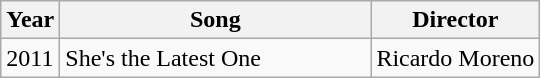<table class="wikitable">
<tr>
<th>Year</th>
<th width="200">Song</th>
<th>Director</th>
</tr>
<tr>
<td rowspan="4">2011</td>
<td>She's the Latest One</td>
<td>Ricardo Moreno</td>
</tr>
</table>
